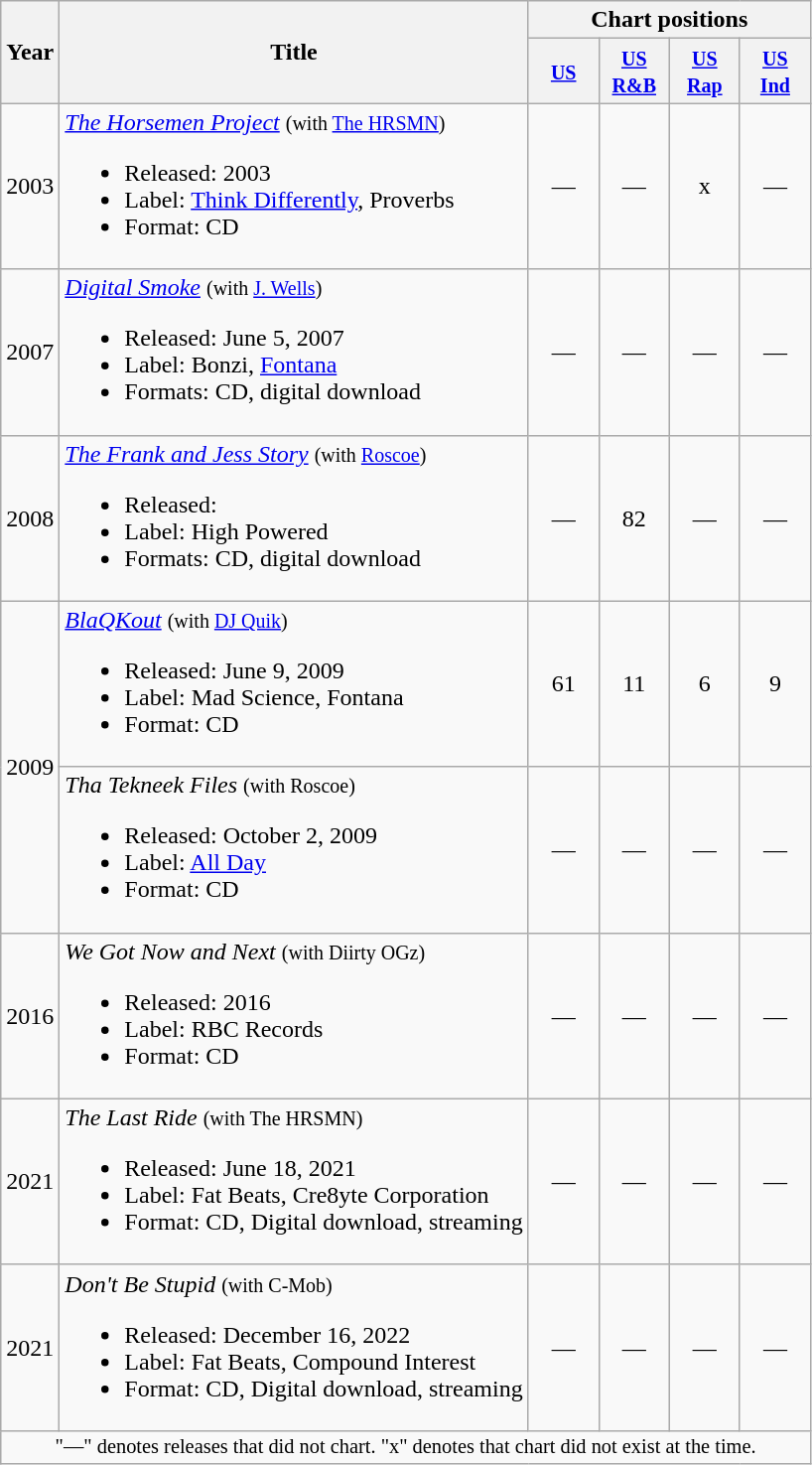<table class="wikitable">
<tr>
<th rowspan="2">Year</th>
<th rowspan="2">Title</th>
<th colspan="4">Chart positions<br></th>
</tr>
<tr>
<th width="40"><small><a href='#'>US</a></small></th>
<th width="40"><small><a href='#'>US R&B</a></small></th>
<th width="40"><small><a href='#'>US Rap</a></small></th>
<th width="40"><small><a href='#'>US Ind</a></small></th>
</tr>
<tr>
<td>2003</td>
<td><em><a href='#'>The Horsemen Project</a></em> <small>(with <a href='#'>The HRSMN</a>)</small><br><ul><li>Released: 2003</li><li>Label: <a href='#'>Think Differently</a>, Proverbs</li><li>Format: CD</li></ul></td>
<td style="text-align:center;">—</td>
<td style="text-align:center;">—</td>
<td style="text-align:center;">x</td>
<td style="text-align:center;">—</td>
</tr>
<tr>
<td>2007</td>
<td><em><a href='#'>Digital Smoke</a></em> <small>(with <a href='#'>J. Wells</a>)</small><br><ul><li>Released: June 5, 2007</li><li>Label: Bonzi, <a href='#'>Fontana</a></li><li>Formats: CD, digital download</li></ul></td>
<td style="text-align:center;">—</td>
<td style="text-align:center;">—</td>
<td style="text-align:center;">—</td>
<td style="text-align:center;">—</td>
</tr>
<tr>
<td>2008</td>
<td><em><a href='#'>The Frank and Jess Story</a></em> <small>(with <a href='#'>Roscoe</a>)</small><br><ul><li>Released:</li><li>Label: High Powered</li><li>Formats: CD, digital download</li></ul></td>
<td style="text-align:center;">—</td>
<td style="text-align:center;">82</td>
<td style="text-align:center;">—</td>
<td style="text-align:center;">—</td>
</tr>
<tr>
<td rowspan="2">2009</td>
<td><em><a href='#'>BlaQKout</a></em> <small>(with <a href='#'>DJ Quik</a>)</small><br><ul><li>Released: June 9, 2009</li><li>Label: Mad Science, Fontana</li><li>Format: CD</li></ul></td>
<td style="text-align:center;">61</td>
<td style="text-align:center;">11</td>
<td style="text-align:center;">6</td>
<td style="text-align:center;">9</td>
</tr>
<tr>
<td><em>Tha Tekneek Files</em> <small>(with Roscoe)</small><br><ul><li>Released: October 2, 2009</li><li>Label: <a href='#'>All Day</a></li><li>Format: CD</li></ul></td>
<td style="text-align:center;">—</td>
<td style="text-align:center;">—</td>
<td style="text-align:center;">—</td>
<td style="text-align:center;">—</td>
</tr>
<tr>
<td>2016</td>
<td><em>We Got Now and Next</em> <small>(with Diirty OGz)</small><br><ul><li>Released: 2016</li><li>Label: RBC Records</li><li>Format: CD</li></ul></td>
<td style="text-align:center;">—</td>
<td style="text-align:center;">—</td>
<td style="text-align:center;">—</td>
<td style="text-align:center;">—</td>
</tr>
<tr>
<td>2021</td>
<td><em>The Last Ride</em> <small>(with The HRSMN)</small><br><ul><li>Released: June 18, 2021</li><li>Label: Fat Beats, Cre8yte Corporation</li><li>Format: CD, Digital download, streaming</li></ul></td>
<td style="text-align:center;">—</td>
<td style="text-align:center;">—</td>
<td style="text-align:center;">—</td>
<td style="text-align:center;">—</td>
</tr>
<tr>
<td>2021</td>
<td><em>Don't Be Stupid</em> <small>(with C-Mob)</small><br><ul><li>Released: December 16, 2022</li><li>Label: Fat Beats, Compound Interest</li><li>Format: CD, Digital download, streaming</li></ul></td>
<td style="text-align:center;">—</td>
<td style="text-align:center;">—</td>
<td style="text-align:center;">—</td>
<td style="text-align:center;">—</td>
</tr>
<tr>
<td colspan="8"  style="text-align:center; font-size:85%;">"—" denotes releases that did not chart. "x" denotes that chart did not exist at the time.</td>
</tr>
</table>
